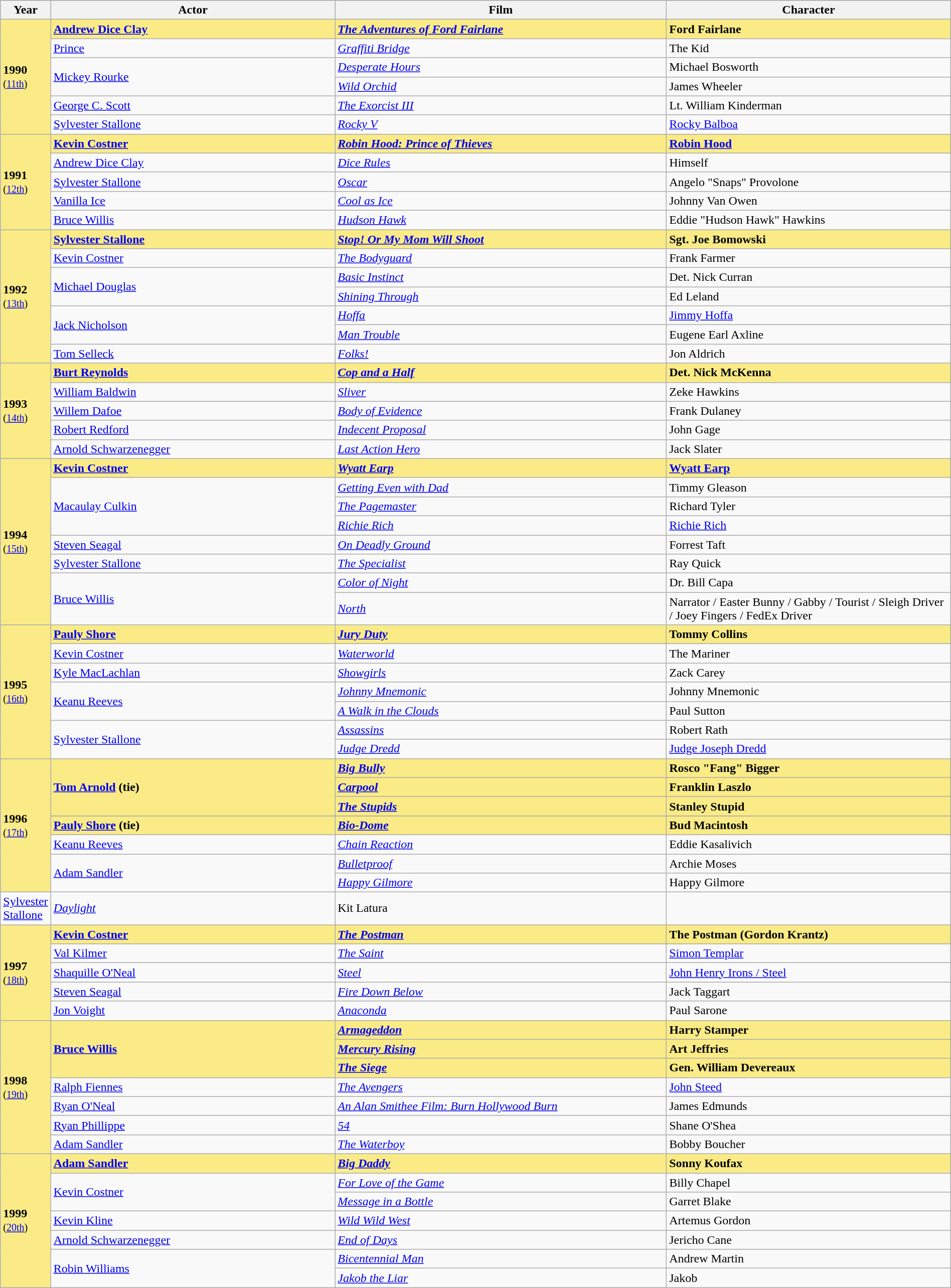<table class="wikitable sortable" style="width:100%">
<tr bgcolor="#bebebe">
<th width="5%">Year</th>
<th width="30%">Actor</th>
<th width="35%">Film</th>
<th width="30%">Character</th>
</tr>
<tr style="background:#FAEB86;">
<td rowspan="6"><strong>1990</strong><br><small>(<a href='#'>11th</a>)</small></td>
<td><strong><a href='#'>Andrew Dice Clay</a></strong></td>
<td><strong><em><a href='#'>The Adventures of Ford Fairlane</a></em></strong></td>
<td><strong>Ford Fairlane</strong></td>
</tr>
<tr>
<td><a href='#'>Prince</a></td>
<td><em><a href='#'>Graffiti Bridge</a></em></td>
<td>The Kid</td>
</tr>
<tr>
<td rowspan="2"><a href='#'>Mickey Rourke</a></td>
<td><em><a href='#'>Desperate Hours</a></em></td>
<td>Michael Bosworth</td>
</tr>
<tr>
<td><em><a href='#'>Wild Orchid</a></em></td>
<td>James Wheeler</td>
</tr>
<tr>
<td><a href='#'>George C. Scott</a></td>
<td><em><a href='#'>The Exorcist III</a></em></td>
<td>Lt. William Kinderman</td>
</tr>
<tr>
<td><a href='#'>Sylvester Stallone</a></td>
<td><em><a href='#'>Rocky V</a></em></td>
<td><a href='#'>Rocky Balboa</a></td>
</tr>
<tr style="background:#FAEB86;">
<td rowspan="5"><strong>1991</strong><br><small>(<a href='#'>12th</a>)</small></td>
<td><strong><a href='#'>Kevin Costner</a></strong></td>
<td><strong><em><a href='#'>Robin Hood: Prince of Thieves</a></em></strong></td>
<td><strong><a href='#'>Robin Hood</a></strong></td>
</tr>
<tr>
<td><a href='#'>Andrew Dice Clay</a></td>
<td><a href='#'><em>Dice Rules</em></a></td>
<td>Himself</td>
</tr>
<tr>
<td><a href='#'>Sylvester Stallone</a></td>
<td><em><a href='#'>Oscar</a></em></td>
<td>Angelo "Snaps" Provolone</td>
</tr>
<tr>
<td><a href='#'>Vanilla Ice</a></td>
<td><em><a href='#'>Cool as Ice</a></em></td>
<td>Johnny Van Owen</td>
</tr>
<tr>
<td><a href='#'>Bruce Willis</a></td>
<td><em><a href='#'>Hudson Hawk</a></em></td>
<td>Eddie "Hudson Hawk" Hawkins</td>
</tr>
<tr style="background:#FAEB86;">
<td rowspan="7"><strong>1992</strong><br><small>(<a href='#'>13th</a>)</small></td>
<td><strong><a href='#'>Sylvester Stallone</a></strong></td>
<td><strong><em><a href='#'>Stop! Or My Mom Will Shoot</a></em></strong></td>
<td><strong>Sgt. Joe Bomowski</strong></td>
</tr>
<tr>
<td><a href='#'>Kevin Costner</a></td>
<td><em><a href='#'>The Bodyguard</a></em></td>
<td>Frank Farmer</td>
</tr>
<tr>
<td rowspan="2"><a href='#'>Michael Douglas</a></td>
<td><em><a href='#'>Basic Instinct</a></em></td>
<td>Det. Nick Curran</td>
</tr>
<tr>
<td><em><a href='#'>Shining Through</a></em></td>
<td>Ed Leland</td>
</tr>
<tr>
<td rowspan="2"><a href='#'>Jack Nicholson</a></td>
<td><em><a href='#'>Hoffa</a></em></td>
<td><a href='#'>Jimmy Hoffa</a></td>
</tr>
<tr>
<td><em><a href='#'>Man Trouble</a></em></td>
<td>Eugene Earl Axline</td>
</tr>
<tr>
<td><a href='#'>Tom Selleck</a></td>
<td><em><a href='#'>Folks!</a></em></td>
<td>Jon Aldrich</td>
</tr>
<tr style="background:#FAEB86;">
<td rowspan="5"><strong>1993</strong><br><small>(<a href='#'>14th</a>)</small></td>
<td><strong><a href='#'>Burt Reynolds</a></strong></td>
<td><strong><em><a href='#'>Cop and a Half</a></em></strong></td>
<td><strong>Det. Nick McKenna</strong></td>
</tr>
<tr>
<td><a href='#'>William Baldwin</a></td>
<td><em><a href='#'>Sliver</a></em></td>
<td>Zeke Hawkins</td>
</tr>
<tr>
<td><a href='#'>Willem Dafoe</a></td>
<td><em><a href='#'>Body of Evidence</a></em></td>
<td>Frank Dulaney</td>
</tr>
<tr>
<td><a href='#'>Robert Redford</a></td>
<td><em><a href='#'>Indecent Proposal</a></em></td>
<td>John Gage</td>
</tr>
<tr>
<td><a href='#'>Arnold Schwarzenegger</a></td>
<td><em><a href='#'>Last Action Hero</a></em></td>
<td>Jack Slater</td>
</tr>
<tr style="background:#FAEB86;">
<td rowspan="8"><strong>1994</strong><br><small>(<a href='#'>15th</a>)</small></td>
<td><strong><a href='#'>Kevin Costner</a></strong></td>
<td><strong><em><a href='#'>Wyatt Earp</a></em></strong></td>
<td><strong><a href='#'>Wyatt Earp</a></strong></td>
</tr>
<tr>
<td rowspan="3"><a href='#'>Macaulay Culkin</a></td>
<td><em><a href='#'>Getting Even with Dad</a></em></td>
<td>Timmy Gleason</td>
</tr>
<tr>
<td><em><a href='#'>The Pagemaster</a></em></td>
<td>Richard Tyler</td>
</tr>
<tr>
<td><em><a href='#'>Richie Rich</a></em></td>
<td><a href='#'>Richie Rich</a></td>
</tr>
<tr>
<td><a href='#'>Steven Seagal</a></td>
<td><em><a href='#'>On Deadly Ground</a></em></td>
<td>Forrest Taft</td>
</tr>
<tr>
<td><a href='#'>Sylvester Stallone</a></td>
<td><em><a href='#'>The Specialist</a></em></td>
<td>Ray Quick</td>
</tr>
<tr>
<td rowspan="2"><a href='#'>Bruce Willis</a></td>
<td><em><a href='#'>Color of Night</a></em></td>
<td>Dr. Bill Capa</td>
</tr>
<tr>
<td><em><a href='#'>North</a></em></td>
<td>Narrator / Easter Bunny / Gabby / Tourist / Sleigh Driver / Joey Fingers / FedEx Driver</td>
</tr>
<tr style="background:#FAEB86;">
<td rowspan="7"><strong>1995</strong><br><small>(<a href='#'>16th</a>)</small></td>
<td><strong><a href='#'>Pauly Shore</a></strong></td>
<td><strong><em><a href='#'>Jury Duty</a></em></strong></td>
<td><strong>Tommy Collins</strong></td>
</tr>
<tr>
<td><a href='#'>Kevin Costner</a></td>
<td><em><a href='#'>Waterworld</a></em></td>
<td>The Mariner</td>
</tr>
<tr>
<td><a href='#'>Kyle MacLachlan</a></td>
<td><em><a href='#'>Showgirls</a></em></td>
<td>Zack Carey</td>
</tr>
<tr>
<td rowspan="2"><a href='#'>Keanu Reeves</a></td>
<td><em><a href='#'>Johnny Mnemonic</a></em></td>
<td>Johnny Mnemonic</td>
</tr>
<tr>
<td><em><a href='#'>A Walk in the Clouds</a></em></td>
<td>Paul Sutton</td>
</tr>
<tr>
<td rowspan="2"><a href='#'>Sylvester Stallone</a></td>
<td><em><a href='#'>Assassins</a></em></td>
<td>Robert Rath</td>
</tr>
<tr>
<td><em><a href='#'>Judge Dredd</a></em></td>
<td><a href='#'>Judge Joseph Dredd</a></td>
</tr>
<tr style="background:#FAEB86;">
<td rowspan="8"><strong>1996</strong><br><small>(<a href='#'>17th</a>)</small></td>
<td rowspan="3"><strong><a href='#'>Tom Arnold</a> (tie)</strong></td>
<td><strong><em><a href='#'>Big Bully</a></em></strong></td>
<td><strong>Rosco "Fang" Bigger</strong></td>
</tr>
<tr style="background:#FAEB86;">
<td><strong><em><a href='#'>Carpool</a></em></strong></td>
<td><strong>Franklin Laszlo</strong></td>
</tr>
<tr style="background:#FAEB86;">
<td><strong><em><a href='#'>The Stupids</a></em></strong></td>
<td><strong>Stanley Stupid</strong></td>
</tr>
<tr>
</tr>
<tr style="background:#FAEB86;">
<td><strong><a href='#'>Pauly Shore</a> (tie)</strong></td>
<td><strong><em><a href='#'>Bio-Dome</a></em></strong></td>
<td><strong>Bud Macintosh</strong></td>
</tr>
<tr>
<td><a href='#'>Keanu Reeves</a></td>
<td><em><a href='#'>Chain Reaction</a></em></td>
<td>Eddie Kasalivich</td>
</tr>
<tr>
<td rowspan="2"><a href='#'>Adam Sandler</a></td>
<td><em><a href='#'>Bulletproof</a></em></td>
<td>Archie Moses</td>
</tr>
<tr>
<td><em><a href='#'>Happy Gilmore</a></em></td>
<td>Happy Gilmore</td>
</tr>
<tr>
<td><a href='#'>Sylvester Stallone</a></td>
<td><em><a href='#'>Daylight</a></em></td>
<td>Kit Latura</td>
</tr>
<tr style="background:#FAEB86;">
<td rowspan="5"><strong>1997</strong><br><small>(<a href='#'>18th</a>)</small></td>
<td><strong><a href='#'>Kevin Costner</a></strong></td>
<td><strong><em><a href='#'>The Postman</a></em></strong></td>
<td><strong>The Postman (Gordon Krantz)</strong></td>
</tr>
<tr>
<td><a href='#'>Val Kilmer</a></td>
<td><em><a href='#'>The Saint</a></em></td>
<td><a href='#'>Simon Templar</a></td>
</tr>
<tr>
<td><a href='#'>Shaquille O'Neal</a></td>
<td><em><a href='#'>Steel</a></em></td>
<td><a href='#'>John Henry Irons / Steel</a></td>
</tr>
<tr>
<td><a href='#'>Steven Seagal</a></td>
<td><em><a href='#'>Fire Down Below</a></em></td>
<td>Jack Taggart</td>
</tr>
<tr>
<td><a href='#'>Jon Voight</a></td>
<td><em><a href='#'>Anaconda</a></em></td>
<td>Paul Sarone</td>
</tr>
<tr style="background:#FAEB86;">
<td rowspan="7"><strong>1998</strong><br><small>(<a href='#'>19th</a>)</small></td>
<td rowspan="3"><strong><a href='#'>Bruce Willis</a></strong></td>
<td><strong><em><a href='#'>Armageddon</a></em></strong></td>
<td><strong>Harry Stamper</strong></td>
</tr>
<tr style="background:#FAEB86;">
<td><strong><em><a href='#'>Mercury Rising</a></em></strong></td>
<td><strong>Art Jeffries</strong></td>
</tr>
<tr style="background:#FAEB86;">
<td><strong><em><a href='#'>The Siege</a></em></strong></td>
<td><strong>Gen. William Devereaux</strong></td>
</tr>
<tr>
<td><a href='#'>Ralph Fiennes</a></td>
<td><em><a href='#'>The Avengers</a></em></td>
<td><a href='#'>John Steed</a></td>
</tr>
<tr>
<td><a href='#'>Ryan O'Neal</a></td>
<td><em><a href='#'>An Alan Smithee Film: Burn Hollywood Burn</a></em></td>
<td>James Edmunds</td>
</tr>
<tr>
<td><a href='#'>Ryan Phillippe</a></td>
<td><em><a href='#'>54</a></em></td>
<td>Shane O'Shea</td>
</tr>
<tr>
<td><a href='#'>Adam Sandler</a></td>
<td><em><a href='#'>The Waterboy</a></em></td>
<td>Bobby Boucher</td>
</tr>
<tr style="background:#FAEB86;">
<td rowspan="7"><strong>1999</strong><br><small>(<a href='#'>20th</a>)</small></td>
<td><strong><a href='#'>Adam Sandler</a></strong></td>
<td><strong><em><a href='#'>Big Daddy</a></em></strong></td>
<td><strong>Sonny Koufax</strong></td>
</tr>
<tr>
<td rowspan="2"><a href='#'>Kevin Costner</a></td>
<td><em><a href='#'>For Love of the Game</a></em></td>
<td>Billy Chapel</td>
</tr>
<tr>
<td><em><a href='#'>Message in a Bottle</a></em></td>
<td>Garret Blake</td>
</tr>
<tr>
<td><a href='#'>Kevin Kline</a></td>
<td><em><a href='#'>Wild Wild West</a></em></td>
<td>Artemus Gordon</td>
</tr>
<tr>
<td><a href='#'>Arnold Schwarzenegger</a></td>
<td><em><a href='#'>End of Days</a></em></td>
<td>Jericho Cane</td>
</tr>
<tr>
<td rowspan="2"><a href='#'>Robin Williams</a></td>
<td><em><a href='#'>Bicentennial Man</a></em></td>
<td>Andrew Martin</td>
</tr>
<tr>
<td><em><a href='#'>Jakob the Liar</a></em></td>
<td>Jakob</td>
</tr>
</table>
